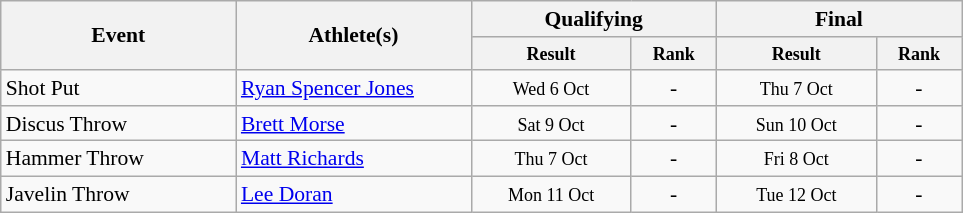<table class=wikitable style="font-size:90%">
<tr>
<th rowspan="2" width=150>Event</th>
<th rowspan="2" width=150>Athlete(s)</th>
<th colspan="2" width=150>Qualifying</th>
<th colspan="2" width=150>Final</th>
</tr>
<tr>
<th style="line-height:1em" width=100><small>Result</small></th>
<th style="line-height:1em" width=50><small>Rank</small></th>
<th style="line-height:1em" width=100><small>Result</small></th>
<th style="line-height:1em" width=50><small>Rank</small></th>
</tr>
<tr>
<td>Shot Put</td>
<td><a href='#'>Ryan Spencer Jones</a></td>
<td align="center"><small>Wed 6 Oct</small></td>
<td align="center">-</td>
<td align="center"><small>Thu 7 Oct</small></td>
<td align="center">-</td>
</tr>
<tr>
<td>Discus Throw</td>
<td><a href='#'>Brett Morse</a></td>
<td align="center"><small>Sat 9 Oct</small></td>
<td align="center">-</td>
<td align="center"><small>Sun 10 Oct</small></td>
<td align="center">-</td>
</tr>
<tr>
<td>Hammer Throw</td>
<td><a href='#'>Matt Richards</a></td>
<td align="center"><small>Thu 7 Oct</small></td>
<td align="center">-</td>
<td align="center"><small>Fri 8 Oct</small></td>
<td align="center">-</td>
</tr>
<tr>
<td>Javelin Throw</td>
<td><a href='#'>Lee Doran</a></td>
<td align="center"><small>Mon 11 Oct</small></td>
<td align="center">-</td>
<td align="center"><small>Tue 12 Oct</small></td>
<td align="center">-</td>
</tr>
</table>
